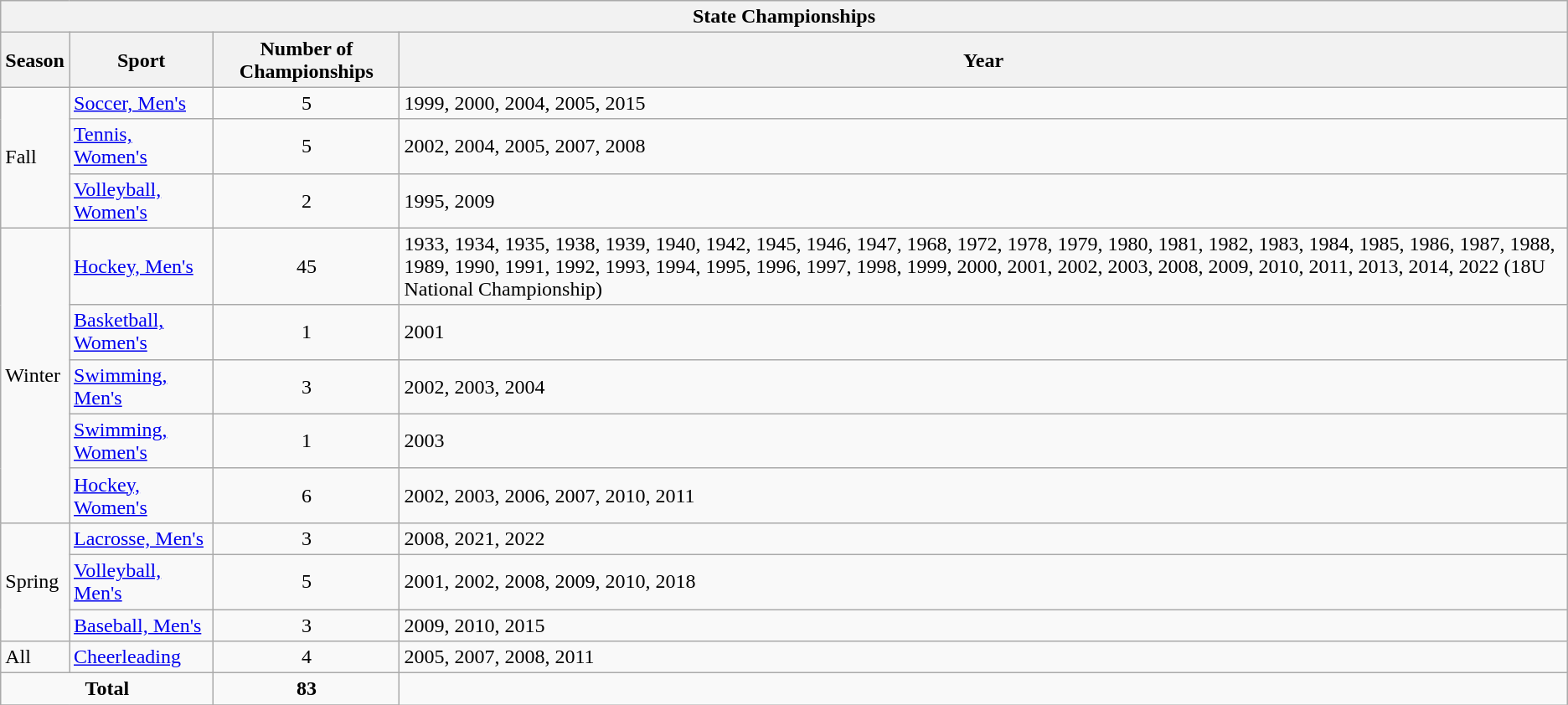<table class="wikitable">
<tr>
<th colspan="4">State Championships</th>
</tr>
<tr>
<th>Season</th>
<th>Sport</th>
<th>Number of Championships</th>
<th>Year</th>
</tr>
<tr>
<td rowspan="3">Fall</td>
<td><a href='#'>Soccer, Men's</a></td>
<td align="center">5</td>
<td>1999, 2000, 2004, 2005, 2015</td>
</tr>
<tr>
<td><a href='#'>Tennis, Women's</a></td>
<td align="center">5</td>
<td>2002, 2004, 2005, 2007, 2008</td>
</tr>
<tr>
<td><a href='#'>Volleyball, Women's</a></td>
<td align="center">2</td>
<td>1995, 2009</td>
</tr>
<tr>
<td rowspan="5">Winter</td>
<td><a href='#'>Hockey, Men's</a></td>
<td align="center">45</td>
<td>1933, 1934, 1935, 1938, 1939, 1940, 1942, 1945, 1946, 1947, 1968, 1972, 1978, 1979, 1980, 1981, 1982, 1983, 1984, 1985, 1986, 1987, 1988, 1989, 1990, 1991, 1992, 1993, 1994, 1995, 1996, 1997, 1998, 1999, 2000, 2001, 2002, 2003, 2008, 2009, 2010, 2011, 2013, 2014, 2022 (18U National Championship)</td>
</tr>
<tr>
<td><a href='#'>Basketball, Women's</a></td>
<td align="center">1</td>
<td>2001</td>
</tr>
<tr>
<td><a href='#'>Swimming, Men's</a></td>
<td align="center">3</td>
<td>2002, 2003, 2004</td>
</tr>
<tr>
<td><a href='#'>Swimming, Women's</a></td>
<td align="center">1</td>
<td>2003</td>
</tr>
<tr>
<td><a href='#'>Hockey, Women's</a></td>
<td align="center">6</td>
<td>2002, 2003, 2006, 2007, 2010, 2011</td>
</tr>
<tr>
<td rowspan="3">Spring</td>
<td><a href='#'>Lacrosse, Men's</a></td>
<td align="center">3</td>
<td>2008, 2021, 2022</td>
</tr>
<tr>
<td><a href='#'>Volleyball, Men's</a></td>
<td align="center">5</td>
<td>2001, 2002, 2008, 2009, 2010, 2018</td>
</tr>
<tr>
<td><a href='#'>Baseball, Men's</a></td>
<td align="center">3</td>
<td>2009, 2010, 2015</td>
</tr>
<tr>
<td rowspan="1">All</td>
<td><a href='#'>Cheerleading</a></td>
<td align="center">4</td>
<td>2005, 2007, 2008, 2011</td>
</tr>
<tr>
<td colspan="2" align="center"><strong>Total</strong></td>
<td align="center"><strong>83</strong></td>
</tr>
<tr>
</tr>
</table>
